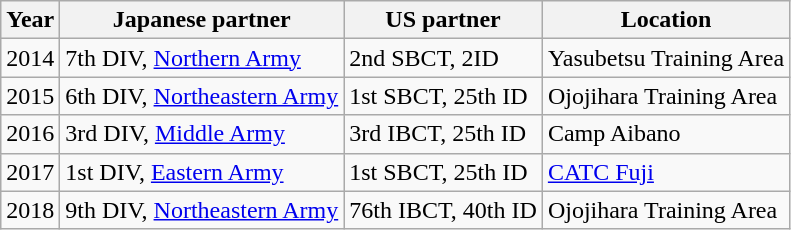<table class="wikitable sortable">
<tr>
<th scope=col>Year</th>
<th scope=col>Japanese partner</th>
<th scope=col>US partner</th>
<th scope=col>Location</th>
</tr>
<tr>
<td>2014</td>
<td>7th DIV, <a href='#'>Northern Army</a></td>
<td>2nd SBCT, 2ID</td>
<td>Yasubetsu Training Area</td>
</tr>
<tr>
<td>2015</td>
<td>6th DIV, <a href='#'>Northeastern Army</a></td>
<td>1st SBCT, 25th ID</td>
<td>Ojojihara Training Area</td>
</tr>
<tr>
<td>2016</td>
<td>3rd DIV, <a href='#'>Middle Army</a></td>
<td>3rd IBCT, 25th ID</td>
<td>Camp Aibano</td>
</tr>
<tr>
<td>2017</td>
<td>1st DIV, <a href='#'>Eastern Army</a></td>
<td>1st SBCT, 25th ID</td>
<td><a href='#'>CATC Fuji</a></td>
</tr>
<tr>
<td>2018</td>
<td>9th DIV, <a href='#'>Northeastern Army</a></td>
<td>76th IBCT, 40th ID</td>
<td>Ojojihara Training Area</td>
</tr>
</table>
